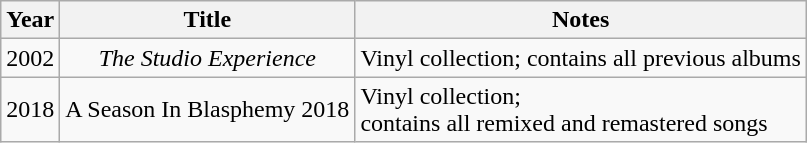<table class="wikitable" border="1">
<tr>
<th>Year</th>
<th>Title</th>
<th>Notes</th>
</tr>
<tr>
<td>2002</td>
<td style="text-align:center;"><em>The Studio Experience</em></td>
<td>Vinyl collection; contains all previous albums</td>
</tr>
<tr>
<td>2018</td>
<td>A Season In Blasphemy 2018</td>
<td>Vinyl collection;<br>contains all remixed and remastered songs</td>
</tr>
</table>
